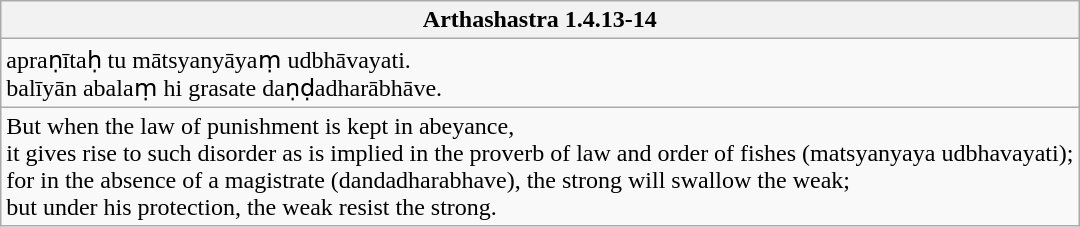<table class="wikitable">
<tr>
<th>Arthashastra 1.4.13-14</th>
</tr>
<tr>
<td>apraṇītaḥ tu mātsyanyāyaṃ udbhāvayati.<br>balīyān abalaṃ hi grasate daṇḍadharābhāve.</td>
</tr>
<tr>
<td>But when the law of punishment is kept in abeyance,<br> it gives rise to such disorder as is implied in the proverb of law and order of fishes (matsyanyaya udbhavayati);<br> for in the absence of a magistrate (dandadharabhave), the strong will swallow the weak;<br> but under his protection, the weak resist the strong.</td>
</tr>
</table>
